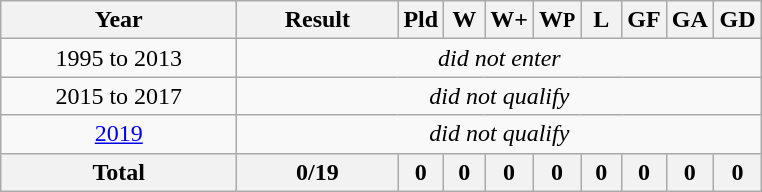<table class="wikitable" style="text-align: center;">
<tr>
<th width=150>Year</th>
<th width=100>Result</th>
<th width=20>Pld</th>
<th width=20>W</th>
<th width=20>W+</th>
<th width=20>W<small>P</small></th>
<th width=20>L</th>
<th width=20>GF</th>
<th width=20>GA</th>
<th width=25>GD</th>
</tr>
<tr>
<td>1995 to 2013</td>
<td colspan=9><em>did not enter</em></td>
</tr>
<tr>
<td>2015 to 2017</td>
<td colspan=9><em>did not qualify</em></td>
</tr>
<tr>
<td><a href='#'>2019</a></td>
<td colspan=9><em>did not qualify</em></td>
</tr>
<tr>
<th><strong>Total</strong></th>
<th><strong>0/19</strong></th>
<th><strong>0</strong></th>
<th><strong>0</strong></th>
<th><strong>0</strong></th>
<th><strong>0</strong></th>
<th><strong>0</strong></th>
<th><strong>0</strong></th>
<th><strong>0</strong></th>
<th><strong>0</strong></th>
</tr>
</table>
